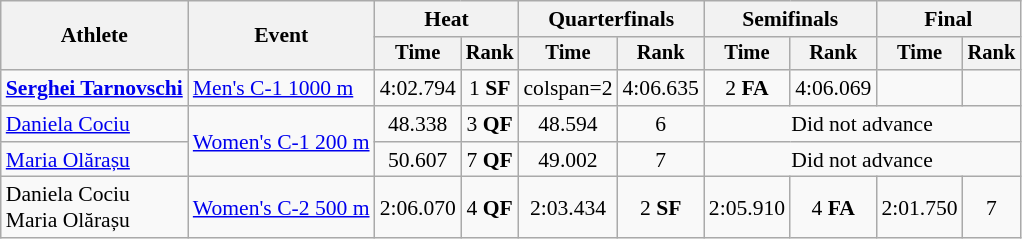<table class=wikitable style="font-size:90%">
<tr>
<th rowspan="2">Athlete</th>
<th rowspan="2">Event</th>
<th colspan=2>Heat</th>
<th colspan=2>Quarterfinals</th>
<th colspan=2>Semifinals</th>
<th colspan=2>Final</th>
</tr>
<tr style="font-size:95%">
<th>Time</th>
<th>Rank</th>
<th>Time</th>
<th>Rank</th>
<th>Time</th>
<th>Rank</th>
<th>Time</th>
<th>Rank</th>
</tr>
<tr align=center>
<td align=left><strong><a href='#'>Serghei Tarnovschi</a></strong></td>
<td align=left><a href='#'>Men's C-1 1000 m</a></td>
<td>4:02.794</td>
<td>1 <strong>SF</strong></td>
<td>colspan=2 </td>
<td>4:06.635</td>
<td>2 <strong>FA</strong></td>
<td>4:06.069</td>
<td></td>
</tr>
<tr align=center>
<td align=left><a href='#'>Daniela Cociu</a></td>
<td align=left rowspan=2><a href='#'>Women's C-1 200 m</a></td>
<td>48.338</td>
<td>3 <strong>QF</strong></td>
<td>48.594</td>
<td>6</td>
<td colspan=4>Did not advance</td>
</tr>
<tr align=center>
<td align=left><a href='#'>Maria Olărașu</a></td>
<td>50.607</td>
<td>7 <strong>QF</strong></td>
<td>49.002</td>
<td>7</td>
<td colspan=4>Did not advance</td>
</tr>
<tr align=center>
<td align=left>Daniela Cociu<br>Maria Olărașu</td>
<td align=left><a href='#'>Women's C-2 500 m</a></td>
<td>2:06.070</td>
<td>4 <strong>QF</strong></td>
<td>2:03.434</td>
<td>2 <strong>SF</strong></td>
<td>2:05.910</td>
<td>4 <strong>FA</strong></td>
<td>2:01.750</td>
<td>7</td>
</tr>
</table>
